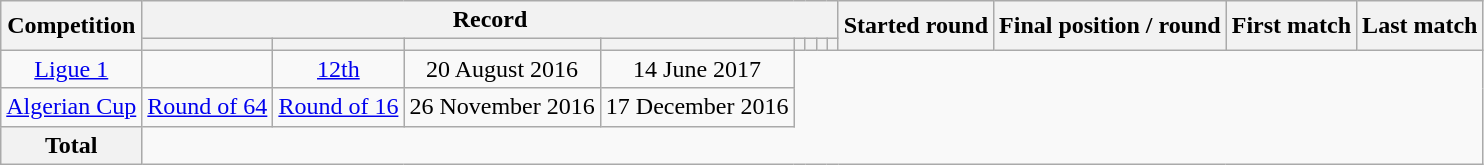<table class="wikitable" style="text-align: center">
<tr>
<th rowspan=2>Competition</th>
<th colspan=8>Record</th>
<th rowspan=2>Started round</th>
<th rowspan=2>Final position / round</th>
<th rowspan=2>First match</th>
<th rowspan=2>Last match</th>
</tr>
<tr>
<th></th>
<th></th>
<th></th>
<th></th>
<th></th>
<th></th>
<th></th>
<th></th>
</tr>
<tr>
<td><a href='#'>Ligue 1</a><br></td>
<td></td>
<td><a href='#'>12th</a></td>
<td>20 August 2016</td>
<td>14 June 2017</td>
</tr>
<tr>
<td><a href='#'>Algerian Cup</a><br></td>
<td><a href='#'>Round of 64</a></td>
<td><a href='#'>Round of 16</a></td>
<td>26 November 2016</td>
<td>17 December 2016</td>
</tr>
<tr>
<th>Total<br></th>
</tr>
</table>
